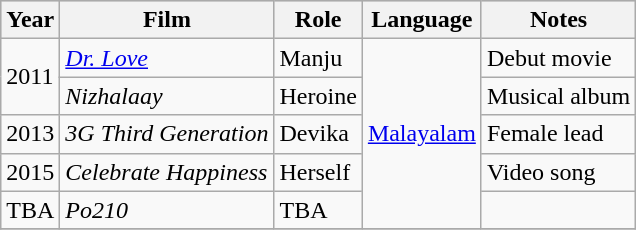<table class="wikitable">
<tr style="background:#ccc; text-align:center;">
<th>Year</th>
<th>Film</th>
<th>Role</th>
<th>Language</th>
<th>Notes</th>
</tr>
<tr>
<td rowspan=2>2011</td>
<td><em><a href='#'>Dr. Love</a></em></td>
<td>Manju</td>
<td rowspan=5><a href='#'>Malayalam</a></td>
<td>Debut movie</td>
</tr>
<tr>
<td><em>Nizhalaay</em></td>
<td>Heroine</td>
<td>Musical album</td>
</tr>
<tr>
<td>2013</td>
<td><em>3G Third Generation</em></td>
<td>Devika</td>
<td>Female lead</td>
</tr>
<tr>
<td>2015</td>
<td><em>Celebrate Happiness</em></td>
<td>Herself</td>
<td>Video song</td>
</tr>
<tr>
<td>TBA</td>
<td><em>Po210 </em></td>
<td>TBA</td>
<td></td>
</tr>
<tr>
</tr>
</table>
